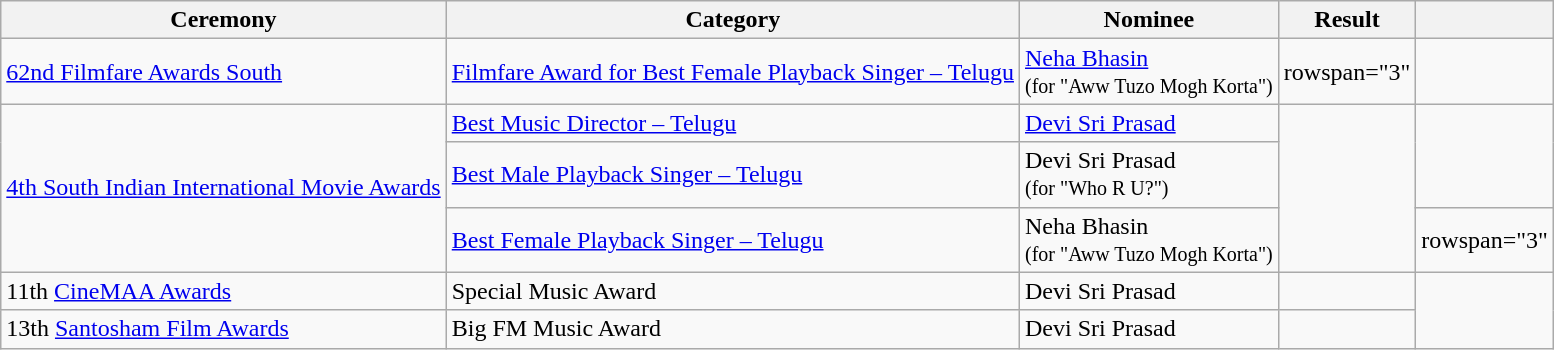<table class="wikitable">
<tr>
<th>Ceremony</th>
<th>Category</th>
<th>Nominee</th>
<th>Result</th>
<th></th>
</tr>
<tr>
<td><a href='#'>62nd Filmfare Awards South</a></td>
<td><a href='#'>Filmfare Award for Best Female Playback Singer&nbsp;– Telugu</a></td>
<td><a href='#'>Neha Bhasin</a><br><small>(for "Aww Tuzo Mogh Korta")</small></td>
<td>rowspan="3" </td>
<td></td>
</tr>
<tr>
<td rowspan="3"><a href='#'>4th South Indian International Movie Awards</a></td>
<td><a href='#'>Best Music Director – Telugu</a></td>
<td><a href='#'>Devi Sri Prasad</a></td>
<td rowspan="3"></td>
</tr>
<tr>
<td><a href='#'>Best Male Playback Singer – Telugu</a></td>
<td>Devi Sri Prasad<br><small>(for "Who R U?")</small></td>
</tr>
<tr>
<td><a href='#'>Best Female Playback Singer – Telugu</a></td>
<td>Neha Bhasin<br><small>(for "Aww Tuzo Mogh Korta")</small></td>
<td>rowspan="3" </td>
</tr>
<tr>
<td>11th <a href='#'>CineMAA Awards</a></td>
<td>Special Music Award</td>
<td>Devi Sri Prasad</td>
<td></td>
</tr>
<tr>
<td>13th <a href='#'>Santosham Film Awards</a></td>
<td>Big FM Music Award</td>
<td>Devi Sri Prasad</td>
<td></td>
</tr>
</table>
